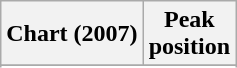<table class="wikitable">
<tr>
<th>Chart (2007)</th>
<th>Peak<br>position</th>
</tr>
<tr>
</tr>
<tr>
</tr>
</table>
